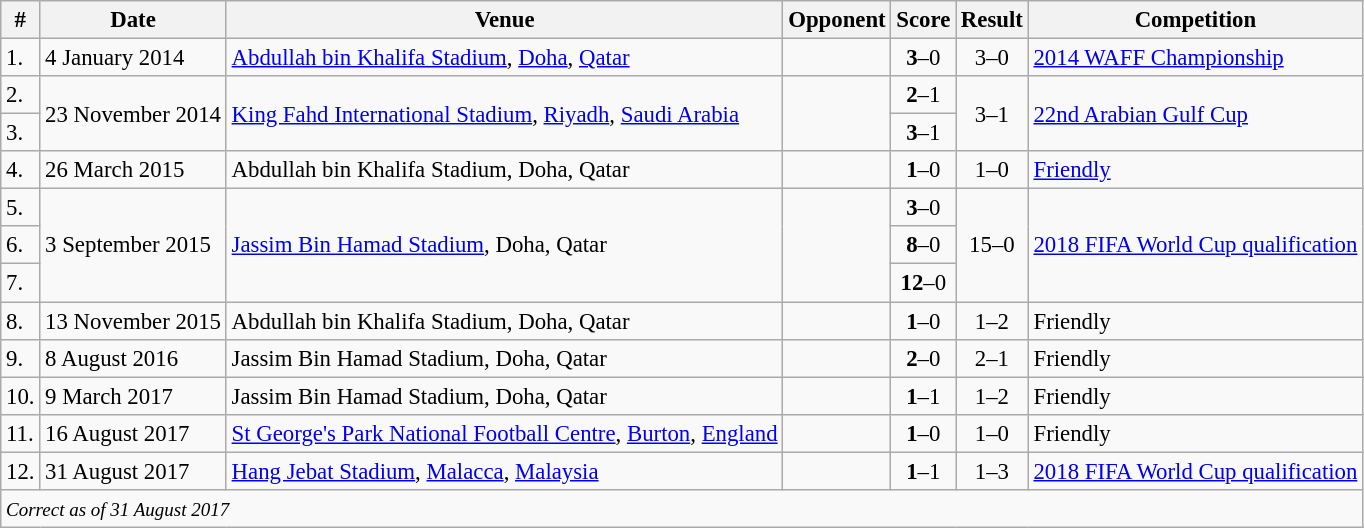<table class="wikitable" style="font-size:95%;">
<tr>
<th>#</th>
<th>Date</th>
<th>Venue</th>
<th>Opponent</th>
<th>Score</th>
<th>Result</th>
<th>Competition</th>
</tr>
<tr>
<td>1.</td>
<td>4 January 2014</td>
<td><a href='#'>Abdullah bin Khalifa Stadium</a>, <a href='#'>Doha</a>, <a href='#'>Qatar</a></td>
<td></td>
<td align=center><strong>3</strong>–0</td>
<td align=center>3–0</td>
<td><a href='#'>2014 WAFF Championship</a></td>
</tr>
<tr>
<td>2.</td>
<td rowspan="2">23 November 2014</td>
<td rowspan="2"><a href='#'>King Fahd International Stadium</a>, <a href='#'>Riyadh</a>, <a href='#'>Saudi Arabia</a></td>
<td rowspan="2"></td>
<td align=center><strong>2</strong>–1</td>
<td rowspan="2" align=center>3–1</td>
<td rowspan="2"><a href='#'>22nd Arabian Gulf Cup</a></td>
</tr>
<tr>
<td>3.</td>
<td align=center><strong>3</strong>–1</td>
</tr>
<tr>
<td>4.</td>
<td>26 March 2015</td>
<td>Abdullah bin Khalifa Stadium, Doha, Qatar</td>
<td></td>
<td align=center><strong>1</strong>–0</td>
<td align=center>1–0</td>
<td><a href='#'>Friendly</a></td>
</tr>
<tr>
<td>5.</td>
<td rowspan="3">3 September 2015</td>
<td rowspan="3"><a href='#'>Jassim Bin Hamad Stadium</a>, Doha, Qatar</td>
<td rowspan="3"></td>
<td align=center><strong>3</strong>–0</td>
<td rowspan="3" align=center>15–0</td>
<td rowspan="3"><a href='#'>2018 FIFA World Cup qualification</a></td>
</tr>
<tr>
<td>6.</td>
<td align=center><strong>8</strong>–0</td>
</tr>
<tr>
<td>7.</td>
<td align=center><strong>12</strong>–0</td>
</tr>
<tr>
<td>8.</td>
<td>13 November 2015</td>
<td>Abdullah bin Khalifa Stadium, Doha, Qatar</td>
<td></td>
<td align=center><strong>1</strong>–0</td>
<td align=center>1–2</td>
<td>Friendly</td>
</tr>
<tr>
<td>9.</td>
<td>8 August 2016</td>
<td>Jassim Bin Hamad Stadium, Doha, Qatar</td>
<td></td>
<td align=center><strong>2</strong>–0</td>
<td align=center>2–1</td>
<td>Friendly</td>
</tr>
<tr>
<td>10.</td>
<td>9 March 2017</td>
<td>Jassim Bin Hamad Stadium, Doha, Qatar</td>
<td></td>
<td align=center><strong>1</strong>–1</td>
<td align=center>1–2</td>
<td>Friendly</td>
</tr>
<tr>
<td>11.</td>
<td>16 August 2017</td>
<td><a href='#'>St George's Park National Football Centre</a>, <a href='#'>Burton</a>, <a href='#'>England</a></td>
<td></td>
<td align=center><strong>1</strong>–0</td>
<td align=center>1–0</td>
<td>Friendly</td>
</tr>
<tr>
<td>12.</td>
<td>31 August 2017</td>
<td><a href='#'>Hang Jebat Stadium</a>, <a href='#'>Malacca</a>, <a href='#'>Malaysia</a></td>
<td></td>
<td align=center><strong>1</strong>–1</td>
<td align=center>1–3</td>
<td><a href='#'>2018 FIFA World Cup qualification</a></td>
</tr>
<tr>
<td colspan="22"><small><em>Correct as of 31 August 2017</em></small></td>
</tr>
</table>
